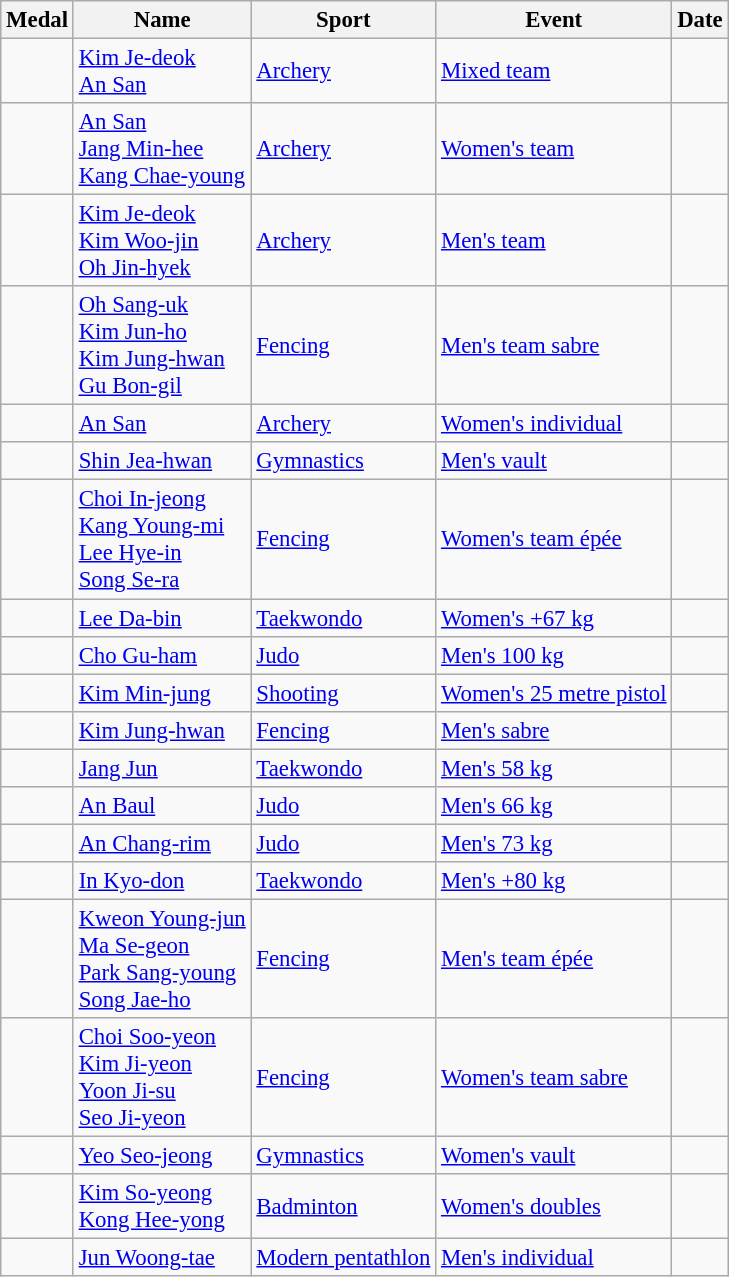<table class="wikitable sortable" style="font-size:95%;">
<tr>
<th>Medal</th>
<th>Name</th>
<th>Sport</th>
<th>Event</th>
<th>Date</th>
</tr>
<tr>
<td></td>
<td><a href='#'>Kim Je-deok</a><br><a href='#'>An San</a></td>
<td><a href='#'>Archery</a></td>
<td><a href='#'>Mixed team</a></td>
<td></td>
</tr>
<tr>
<td></td>
<td><a href='#'>An San</a><br><a href='#'>Jang Min-hee</a><br><a href='#'>Kang Chae-young</a></td>
<td><a href='#'>Archery</a></td>
<td><a href='#'>Women's team</a></td>
<td></td>
</tr>
<tr>
<td></td>
<td><a href='#'>Kim Je-deok</a><br><a href='#'>Kim Woo-jin</a><br><a href='#'>Oh Jin-hyek</a></td>
<td><a href='#'>Archery</a></td>
<td><a href='#'>Men's team</a></td>
<td></td>
</tr>
<tr>
<td></td>
<td><a href='#'>Oh Sang-uk</a><br> <a href='#'>Kim Jun-ho</a><br> <a href='#'>Kim Jung-hwan</a><br> <a href='#'>Gu Bon-gil</a></td>
<td><a href='#'>Fencing</a></td>
<td><a href='#'>Men's team sabre</a></td>
<td></td>
</tr>
<tr>
<td></td>
<td><a href='#'>An San</a></td>
<td><a href='#'>Archery</a></td>
<td><a href='#'>Women's individual</a></td>
<td></td>
</tr>
<tr>
<td></td>
<td><a href='#'>Shin Jea-hwan</a></td>
<td><a href='#'>Gymnastics</a></td>
<td><a href='#'>Men's vault</a></td>
<td></td>
</tr>
<tr>
<td></td>
<td><a href='#'>Choi In-jeong</a><br><a href='#'>Kang Young-mi</a><br><a href='#'>Lee Hye-in</a><br><a href='#'>Song Se-ra</a></td>
<td><a href='#'>Fencing</a></td>
<td><a href='#'>Women's team épée</a></td>
<td></td>
</tr>
<tr>
<td></td>
<td><a href='#'>Lee Da-bin</a></td>
<td><a href='#'>Taekwondo</a></td>
<td><a href='#'>Women's +67 kg</a></td>
<td></td>
</tr>
<tr>
<td></td>
<td><a href='#'>Cho Gu-ham</a></td>
<td><a href='#'>Judo</a></td>
<td><a href='#'>Men's 100 kg</a></td>
<td></td>
</tr>
<tr>
<td></td>
<td><a href='#'>Kim Min-jung</a></td>
<td><a href='#'>Shooting</a></td>
<td><a href='#'>Women's 25 metre pistol</a></td>
<td></td>
</tr>
<tr>
<td></td>
<td><a href='#'>Kim Jung-hwan</a></td>
<td><a href='#'>Fencing</a></td>
<td><a href='#'>Men's sabre</a></td>
<td></td>
</tr>
<tr>
<td></td>
<td><a href='#'>Jang Jun</a></td>
<td><a href='#'>Taekwondo</a></td>
<td><a href='#'>Men's 58 kg</a></td>
<td></td>
</tr>
<tr>
<td></td>
<td><a href='#'>An Baul</a></td>
<td><a href='#'>Judo</a></td>
<td><a href='#'>Men's 66 kg</a></td>
<td></td>
</tr>
<tr>
<td></td>
<td><a href='#'>An Chang-rim</a></td>
<td><a href='#'>Judo</a></td>
<td><a href='#'>Men's 73 kg</a></td>
<td></td>
</tr>
<tr>
<td></td>
<td><a href='#'>In Kyo-don</a></td>
<td><a href='#'>Taekwondo</a></td>
<td><a href='#'>Men's +80 kg</a></td>
<td></td>
</tr>
<tr>
<td></td>
<td><a href='#'>Kweon Young-jun</a><br><a href='#'>Ma Se-geon</a><br><a href='#'>Park Sang-young</a><br><a href='#'>Song Jae-ho</a></td>
<td><a href='#'>Fencing</a></td>
<td><a href='#'>Men's team épée</a></td>
<td></td>
</tr>
<tr>
<td></td>
<td><a href='#'>Choi Soo-yeon</a><br><a href='#'>Kim Ji-yeon</a><br><a href='#'>Yoon Ji-su</a><br><a href='#'>Seo Ji-yeon</a></td>
<td><a href='#'>Fencing</a></td>
<td><a href='#'>Women's team sabre</a></td>
<td></td>
</tr>
<tr>
<td></td>
<td><a href='#'>Yeo Seo-jeong</a></td>
<td><a href='#'>Gymnastics</a></td>
<td><a href='#'>Women's vault</a></td>
<td></td>
</tr>
<tr>
<td></td>
<td><a href='#'>Kim So-yeong</a><br><a href='#'>Kong Hee-yong</a></td>
<td><a href='#'>Badminton</a></td>
<td><a href='#'>Women's doubles</a></td>
<td></td>
</tr>
<tr>
<td></td>
<td><a href='#'>Jun Woong-tae</a></td>
<td><a href='#'>Modern pentathlon</a></td>
<td><a href='#'>Men's individual</a></td>
<td></td>
</tr>
</table>
